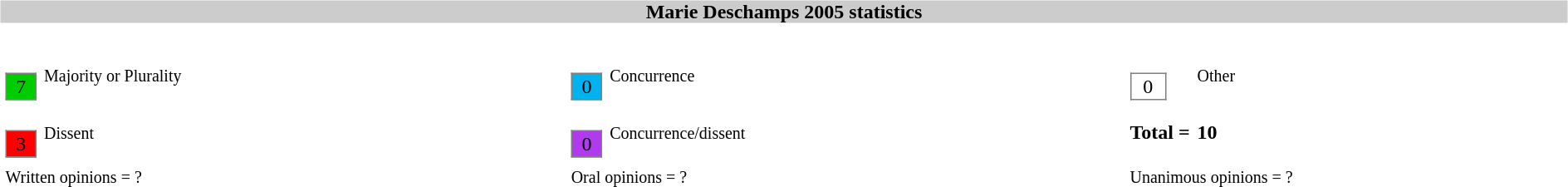<table width=100%>
<tr>
<td><br><table width=100% align=center cellpadding=0 cellspacing=0>
<tr>
<th bgcolor=#CCCCCC>Marie Deschamps 2005 statistics</th>
</tr>
<tr>
<td><br><table width=100% cellpadding="2" cellspacing="2" border="0"width=25px>
<tr>
<td><br><table border="1" style="border-collapse:collapse;">
<tr>
<td align=center bgcolor=#00CD00 width=25px>7</td>
</tr>
</table>
</td>
<td><small>Majority or Plurality</small></td>
<td width=25px><br><table border="1" style="border-collapse:collapse;">
<tr>
<td align=center width=25px bgcolor=#00B2EE>0</td>
</tr>
</table>
</td>
<td><small>Concurrence</small></td>
<td width=25px><br><table border="1" style="border-collapse:collapse;">
<tr>
<td align=center width=25px bgcolor=white>0</td>
</tr>
</table>
</td>
<td><small>Other</small></td>
</tr>
<tr>
<td width=25px><br><table border="1" style="border-collapse:collapse;">
<tr>
<td align=center width=25px bgcolor=red>3</td>
</tr>
</table>
</td>
<td><small>Dissent</small></td>
<td width=25px><br><table border="1" style="border-collapse:collapse;">
<tr>
<td align=center width=25px bgcolor=#B23AEE>0</td>
</tr>
</table>
</td>
<td><small>Concurrence/dissent</small></td>
<td white-space: nowrap><strong>Total = </strong></td>
<td><strong>10</strong></td>
</tr>
<tr>
<td colspan=2><small>Written opinions = ?</small></td>
<td colspan=2><small>Oral opinions = ?</small></td>
<td colspan=2><small>Unanimous opinions = ?</small></td>
</tr>
<tr>
</tr>
</table>
</td>
</tr>
</table>
</td>
</tr>
</table>
